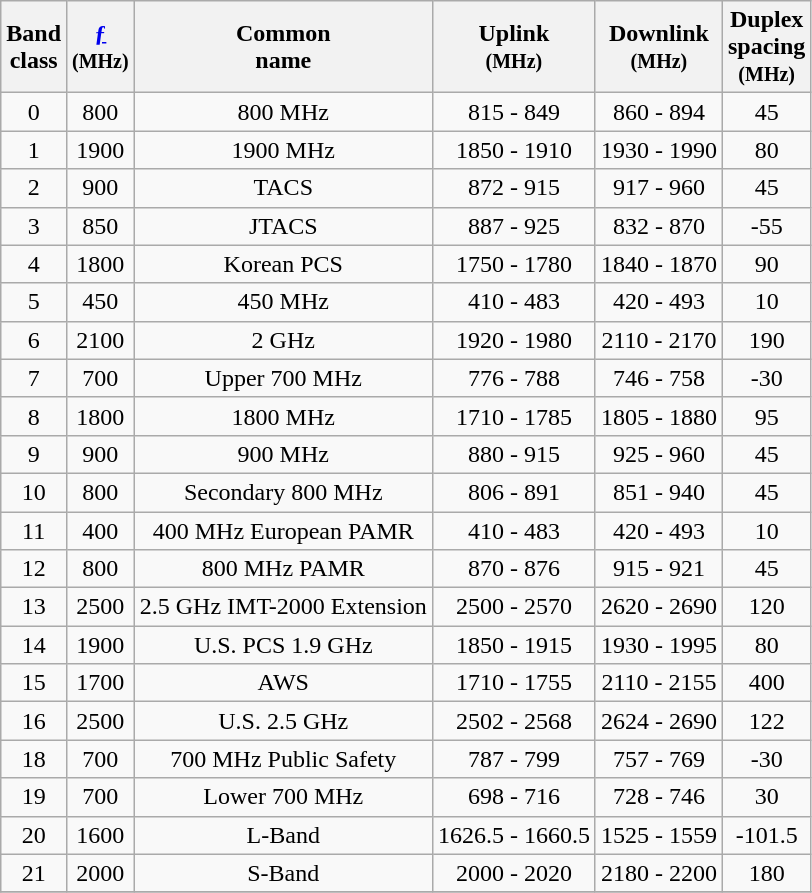<table style="text-align: center;" class="sortable wikitable">
<tr>
<th scope="col">Band<br> class</th>
<th scope="col"><a href='#'>ƒ</a><br> <small>(MHz)</small></th>
<th scope="col">Common<br> name</th>
<th scope="col">Uplink<br> <small>(MHz)</small></th>
<th scope="col">Downlink<br><small>(MHz)</small></th>
<th scope="col">Duplex<br> spacing<br> <small>(MHz)</small></th>
</tr>
<tr>
<td>0</td>
<td>800</td>
<td>800 MHz</td>
<td>815 - 849</td>
<td>860 - 894</td>
<td>45</td>
</tr>
<tr>
<td>1</td>
<td>1900</td>
<td>1900 MHz</td>
<td>1850 - 1910</td>
<td>1930 - 1990</td>
<td>80</td>
</tr>
<tr>
<td>2</td>
<td>900</td>
<td>TACS</td>
<td>872 - 915</td>
<td>917 - 960</td>
<td>45</td>
</tr>
<tr>
<td>3</td>
<td>850</td>
<td>JTACS</td>
<td>887 - 925</td>
<td>832 - 870</td>
<td>-55</td>
</tr>
<tr>
<td>4</td>
<td>1800</td>
<td>Korean PCS</td>
<td>1750 - 1780</td>
<td>1840 - 1870</td>
<td>90</td>
</tr>
<tr>
<td>5</td>
<td>450</td>
<td>450 MHz</td>
<td>410 - 483</td>
<td>420 - 493</td>
<td>10</td>
</tr>
<tr>
<td>6</td>
<td>2100</td>
<td>2 GHz</td>
<td>1920 - 1980</td>
<td>2110 - 2170</td>
<td>190</td>
</tr>
<tr>
<td>7</td>
<td>700</td>
<td>Upper 700 MHz</td>
<td>776 - 788</td>
<td>746 - 758</td>
<td>-30</td>
</tr>
<tr>
<td>8</td>
<td>1800</td>
<td>1800 MHz</td>
<td>1710 - 1785</td>
<td>1805 - 1880</td>
<td>95</td>
</tr>
<tr>
<td>9</td>
<td>900</td>
<td>900 MHz</td>
<td>880 - 915</td>
<td>925 - 960</td>
<td>45</td>
</tr>
<tr>
<td>10</td>
<td>800</td>
<td>Secondary 800 MHz</td>
<td>806 - 891</td>
<td>851 - 940</td>
<td>45</td>
</tr>
<tr>
<td>11</td>
<td>400</td>
<td>400 MHz European PAMR</td>
<td>410 - 483</td>
<td>420 - 493</td>
<td>10</td>
</tr>
<tr>
<td>12</td>
<td>800</td>
<td>800 MHz PAMR</td>
<td>870 - 876</td>
<td>915 - 921</td>
<td>45</td>
</tr>
<tr>
<td>13</td>
<td>2500</td>
<td>2.5 GHz IMT-2000 Extension</td>
<td>2500 - 2570</td>
<td>2620 - 2690</td>
<td>120</td>
</tr>
<tr>
<td>14</td>
<td>1900</td>
<td>U.S. PCS 1.9 GHz</td>
<td>1850 - 1915</td>
<td>1930 - 1995</td>
<td>80</td>
</tr>
<tr>
<td>15</td>
<td>1700</td>
<td>AWS</td>
<td>1710 - 1755</td>
<td>2110 - 2155</td>
<td>400</td>
</tr>
<tr>
<td>16</td>
<td>2500</td>
<td>U.S. 2.5 GHz</td>
<td>2502 - 2568</td>
<td>2624 - 2690</td>
<td>122</td>
</tr>
<tr>
<td>18</td>
<td>700</td>
<td>700 MHz Public Safety</td>
<td>787 - 799</td>
<td>757 - 769</td>
<td>-30</td>
</tr>
<tr>
<td>19</td>
<td>700</td>
<td>Lower 700 MHz</td>
<td>698 - 716</td>
<td>728 - 746</td>
<td>30</td>
</tr>
<tr>
<td>20</td>
<td>1600</td>
<td>L-Band</td>
<td>1626.5 - 1660.5</td>
<td>1525 - 1559</td>
<td>-101.5</td>
</tr>
<tr>
<td>21</td>
<td>2000</td>
<td>S-Band</td>
<td>2000 - 2020</td>
<td>2180 - 2200</td>
<td>180</td>
</tr>
<tr>
</tr>
</table>
